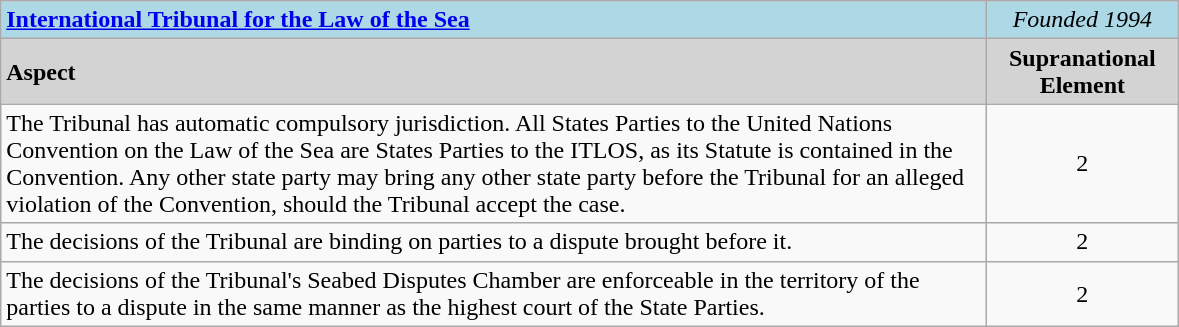<table class="wikitable">
<tr>
<td style="background:lightblue" align="left" width="650px"><strong><a href='#'>International Tribunal for the Law of the Sea</a></strong></td>
<td style="background:lightblue" align="center" width="120px"><em>Founded 1994</em></td>
</tr>
<tr>
<td style="background:lightgrey"><strong>Aspect</strong></td>
<td style="background:lightgrey" align="center" width="120px"><strong>Supranational Element</strong></td>
</tr>
<tr>
<td>The Tribunal has automatic compulsory jurisdiction.  All States Parties to the United Nations Convention on the Law of the Sea are States Parties to the ITLOS, as its Statute is contained in the Convention. Any other state party may bring any other state party  before the Tribunal for an alleged violation of the Convention, should the Tribunal accept the case.</td>
<td align="center" width="120px">2</td>
</tr>
<tr>
<td>The decisions of the Tribunal are binding on parties to a dispute brought before it.</td>
<td align="center" width="120px">2</td>
</tr>
<tr>
<td>The decisions of the Tribunal's Seabed Disputes Chamber are enforceable in the territory of the parties to a dispute in the same manner as the highest court of the State Parties.</td>
<td align="center" width="120px">2</td>
</tr>
</table>
